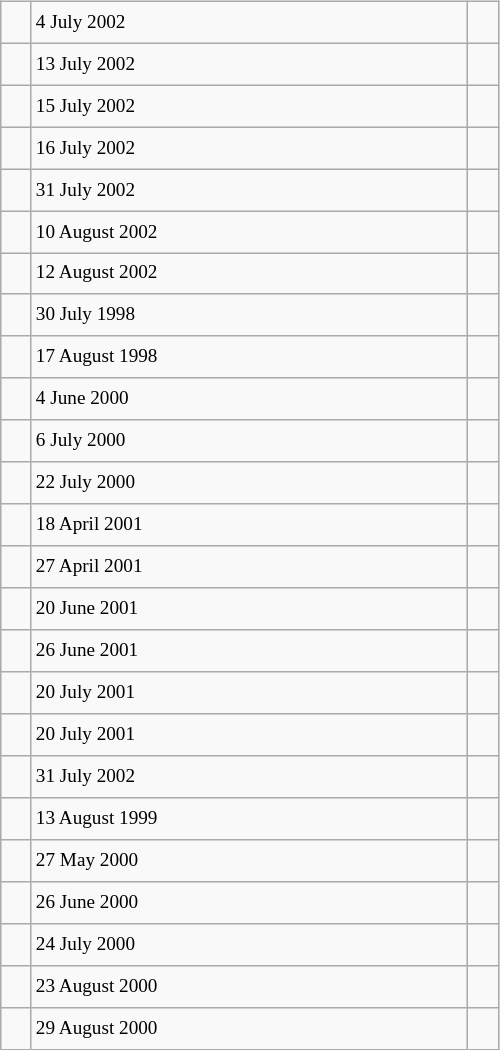<table class="wikitable" style="font-size: 80%; float: left; width: 26em; margin-right: 1em; height: 700px">
<tr>
<td></td>
<td>4 July 2002</td>
<td></td>
</tr>
<tr>
<td></td>
<td>13 July 2002</td>
<td></td>
</tr>
<tr>
<td></td>
<td>15 July 2002</td>
<td></td>
</tr>
<tr>
<td></td>
<td>16 July 2002</td>
<td></td>
</tr>
<tr>
<td></td>
<td>31 July 2002</td>
<td></td>
</tr>
<tr>
<td></td>
<td>10 August 2002</td>
<td></td>
</tr>
<tr>
<td></td>
<td>12 August 2002</td>
<td></td>
</tr>
<tr>
<td></td>
<td>30 July 1998</td>
<td></td>
</tr>
<tr>
<td></td>
<td>17 August 1998</td>
<td></td>
</tr>
<tr>
<td></td>
<td>4 June 2000</td>
<td></td>
</tr>
<tr>
<td></td>
<td>6 July 2000</td>
<td></td>
</tr>
<tr>
<td></td>
<td>22 July 2000</td>
<td></td>
</tr>
<tr>
<td></td>
<td>18 April 2001</td>
<td></td>
</tr>
<tr>
<td></td>
<td>27 April 2001</td>
<td></td>
</tr>
<tr>
<td></td>
<td>20 June 2001</td>
<td></td>
</tr>
<tr>
<td></td>
<td>26 June 2001</td>
<td></td>
</tr>
<tr>
<td></td>
<td>20 July 2001</td>
<td></td>
</tr>
<tr>
<td></td>
<td>20 July 2001</td>
<td></td>
</tr>
<tr>
<td></td>
<td>31 July 2002</td>
<td></td>
</tr>
<tr>
<td></td>
<td>13 August 1999</td>
<td></td>
</tr>
<tr>
<td></td>
<td>27 May 2000</td>
<td></td>
</tr>
<tr>
<td></td>
<td>26 June 2000</td>
<td></td>
</tr>
<tr>
<td></td>
<td>24 July 2000</td>
<td></td>
</tr>
<tr>
<td></td>
<td>23 August 2000</td>
<td></td>
</tr>
<tr>
<td></td>
<td>29 August 2000</td>
<td></td>
</tr>
</table>
